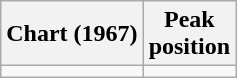<table class="wikitable">
<tr>
<th scope="col">Chart (1967)</th>
<th scope="col">Peak<br>position</th>
</tr>
<tr>
<td></td>
</tr>
</table>
